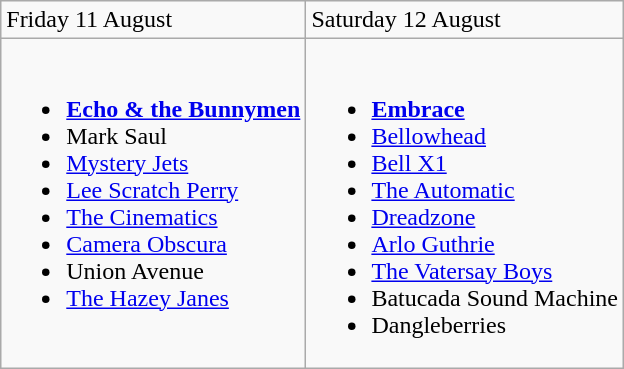<table class="wikitable">
<tr>
<td>Friday 11 August</td>
<td>Saturday 12 August</td>
</tr>
<tr valign="top">
<td><br><ul><li><strong><a href='#'>Echo & the Bunnymen</a></strong></li><li>Mark Saul</li><li><a href='#'>Mystery Jets</a></li><li><a href='#'>Lee Scratch Perry</a></li><li><a href='#'>The Cinematics</a></li><li><a href='#'>Camera Obscura</a></li><li>Union Avenue</li><li><a href='#'>The Hazey Janes</a></li></ul></td>
<td><br><ul><li><strong><a href='#'>Embrace</a></strong></li><li><a href='#'>Bellowhead</a></li><li><a href='#'>Bell X1</a></li><li><a href='#'>The Automatic</a></li><li><a href='#'>Dreadzone</a></li><li><a href='#'>Arlo Guthrie</a></li><li><a href='#'>The Vatersay Boys</a></li><li>Batucada Sound Machine</li><li>Dangleberries</li></ul></td>
</tr>
</table>
